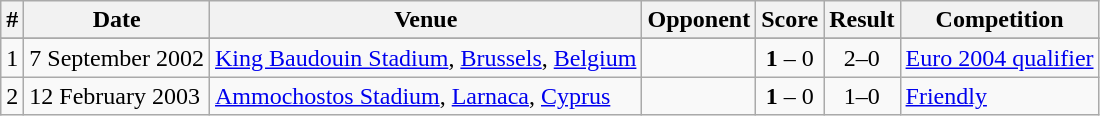<table class="wikitable" border="1">
<tr>
<th>#</th>
<th>Date</th>
<th>Venue</th>
<th>Opponent</th>
<th>Score</th>
<th>Result</th>
<th>Competition</th>
</tr>
<tr>
</tr>
<tr>
<td>1</td>
<td>7 September 2002</td>
<td><a href='#'>King Baudouin Stadium</a>, <a href='#'>Brussels</a>, <a href='#'>Belgium</a></td>
<td></td>
<td align=center><strong>1</strong> – 0</td>
<td align=center>2–0</td>
<td><a href='#'>Euro 2004 qualifier</a></td>
</tr>
<tr>
<td>2</td>
<td>12 February 2003</td>
<td><a href='#'>Ammochostos Stadium</a>, <a href='#'>Larnaca</a>, <a href='#'>Cyprus</a></td>
<td></td>
<td align=center><strong>1</strong> – 0</td>
<td align=center>1–0</td>
<td><a href='#'>Friendly</a></td>
</tr>
</table>
